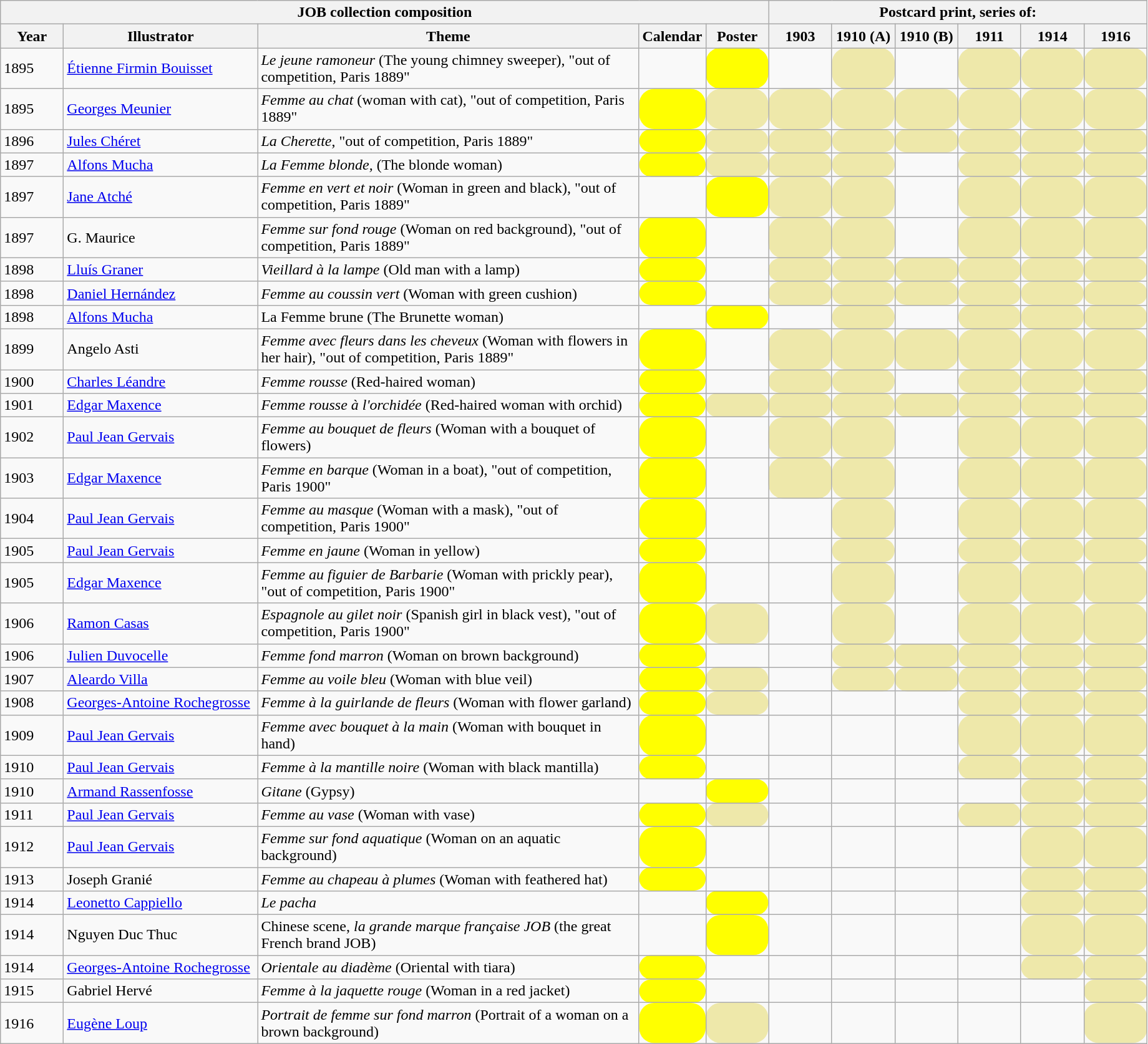<table class="wikitable alternance">
<tr>
<th colspan="5">JOB collection composition</th>
<th colspan="6">Postcard print, series of:</th>
</tr>
<tr>
<th style="width:60px;">Year</th>
<th style="width:200px;">Illustrator</th>
<th style="width:400px;">Theme</th>
<th style="width:60px;">Calendar</th>
<th style="width:60px;">Poster</th>
<th style="width:60px;">1903</th>
<th style="width:60px;">1910 (A)</th>
<th style="width:60px;">1910 (B)</th>
<th style="width:60px;">1911</th>
<th style="width:60px;">1914</th>
<th style="width:60px;">1916</th>
</tr>
<tr>
<td>1895</td>
<td><a href='#'>Étienne Firmin Bouisset</a></td>
<td><em>Le jeune ramoneur</em> (The young chimney sweeper), "out of competition, Paris 1889"</td>
<td></td>
<td style="background:#FFFF00; border-radius:1em "></td>
<td></td>
<td style="background:#EEE8AA; border-radius:1em"></td>
<td></td>
<td style="background:#EEE8AA; border-radius:1em"></td>
<td style="background:#EEE8AA; border-radius:1em"></td>
<td style="background:#EEE8AA; border-radius:1em"></td>
</tr>
<tr>
<td>1895</td>
<td><a href='#'>Georges Meunier</a></td>
<td><em>Femme au chat</em> (woman with cat), "out of competition, Paris 1889"</td>
<td style="background:#FFFF00; border-radius:1em "></td>
<td style="background:#EEE8AA; border-radius:1em"></td>
<td style="background:#EEE8AA; border-radius:1em"></td>
<td style="background:#EEE8AA; border-radius:1em"></td>
<td style="background:#EEE8AA; border-radius:1em"></td>
<td style="background:#EEE8AA; border-radius:1em"></td>
<td style="background:#EEE8AA; border-radius:1em"></td>
<td style="background:#EEE8AA; border-radius:1em"></td>
</tr>
<tr>
<td>1896</td>
<td><a href='#'>Jules Chéret</a></td>
<td><em>La Cherette</em>, "out of competition, Paris 1889"</td>
<td style="background:#FFFF00; border-radius:1em "></td>
<td style="background:#EEE8AA; border-radius:1em"></td>
<td style="background:#EEE8AA; border-radius:1em"></td>
<td style="background:#EEE8AA; border-radius:1em"></td>
<td style="background:#EEE8AA; border-radius:1em"></td>
<td style="background:#EEE8AA; border-radius:1em"></td>
<td style="background:#EEE8AA; border-radius:1em"></td>
<td style="background:#EEE8AA; border-radius:1em"></td>
</tr>
<tr>
<td>1897</td>
<td><a href='#'>Alfons Mucha</a></td>
<td><em>La Femme blonde,</em> (The blonde woman)</td>
<td style="background:#FFFF00; border-radius:1em "></td>
<td style="background:#EEE8AA; border-radius:1em"></td>
<td style="background:#EEE8AA; border-radius:1em"></td>
<td style="background:#EEE8AA; border-radius:1em"></td>
<td></td>
<td style="background:#EEE8AA; border-radius:1em"></td>
<td style="background:#EEE8AA; border-radius:1em"></td>
<td style="background:#EEE8AA; border-radius:1em"></td>
</tr>
<tr>
<td>1897</td>
<td><a href='#'>Jane Atché</a></td>
<td><em>Femme en vert et noir</em> (Woman in green and black), "out of competition, Paris 1889"</td>
<td></td>
<td style="background:#FFFF00; border-radius:1em "></td>
<td style="background:#EEE8AA; border-radius:1em"></td>
<td style="background:#EEE8AA; border-radius:1em"></td>
<td></td>
<td style="background:#EEE8AA; border-radius:1em"></td>
<td style="background:#EEE8AA; border-radius:1em"></td>
<td style="background:#EEE8AA; border-radius:1em"></td>
</tr>
<tr>
<td>1897</td>
<td>G. Maurice</td>
<td><em>Femme sur fond rouge</em> (Woman on red background), "out of competition, Paris 1889"</td>
<td style="background:#FFFF00; border-radius:1em "></td>
<td></td>
<td style="background:#EEE8AA; border-radius:1em"></td>
<td style="background:#EEE8AA; border-radius:1em"></td>
<td></td>
<td style="background:#EEE8AA; border-radius:1em"></td>
<td style="background:#EEE8AA; border-radius:1em"></td>
<td style="background:#EEE8AA; border-radius:1em"></td>
</tr>
<tr>
<td>1898</td>
<td><a href='#'>Lluís Graner</a></td>
<td><em>Vieillard à la lampe</em> (Old man with a lamp)</td>
<td style="background:#FFFF00; border-radius:1em "></td>
<td></td>
<td style="background:#EEE8AA; border-radius:1em"></td>
<td style="background:#EEE8AA; border-radius:1em"></td>
<td style="background:#EEE8AA; border-radius:1em"></td>
<td style="background:#EEE8AA; border-radius:1em"></td>
<td style="background:#EEE8AA; border-radius:1em"></td>
<td style="background:#EEE8AA; border-radius:1em"></td>
</tr>
<tr>
<td>1898</td>
<td><a href='#'>Daniel Hernández</a></td>
<td><em>Femme au coussin vert</em> (Woman with green cushion)</td>
<td style="background:#FFFF00; border-radius:1em "></td>
<td></td>
<td style="background:#EEE8AA; border-radius:1em"></td>
<td style="background:#EEE8AA; border-radius:1em"></td>
<td style="background:#EEE8AA; border-radius:1em"></td>
<td style="background:#EEE8AA; border-radius:1em"></td>
<td style="background:#EEE8AA; border-radius:1em"></td>
<td style="background:#EEE8AA; border-radius:1em"></td>
</tr>
<tr>
<td>1898</td>
<td><a href='#'>Alfons Mucha</a></td>
<td>La Femme brune (The Brunette woman)</td>
<td></td>
<td style="background:#FFFF00; border-radius:1em "></td>
<td></td>
<td style="background:#EEE8AA; border-radius:1em"></td>
<td></td>
<td style="background:#EEE8AA; border-radius:1em"></td>
<td style="background:#EEE8AA; border-radius:1em"></td>
<td style="background:#EEE8AA; border-radius:1em"></td>
</tr>
<tr>
<td>1899</td>
<td>Angelo Asti</td>
<td><em>Femme avec fleurs dans les cheveux</em> (Woman with flowers in her hair), "out of competition, Paris 1889"</td>
<td style="background:#FFFF00; border-radius:1em "></td>
<td></td>
<td style="background:#EEE8AA; border-radius:1em"></td>
<td style="background:#EEE8AA; border-radius:1em"></td>
<td style="background:#EEE8AA; border-radius:1em"></td>
<td style="background:#EEE8AA; border-radius:1em"></td>
<td style="background:#EEE8AA; border-radius:1em"></td>
<td style="background:#EEE8AA; border-radius:1em"></td>
</tr>
<tr>
<td>1900</td>
<td><a href='#'>Charles Léandre</a></td>
<td><em>Femme rousse</em> (Red-haired woman)</td>
<td style="background:#FFFF00; border-radius:1em "></td>
<td></td>
<td style="background:#EEE8AA; border-radius:1em"></td>
<td style="background:#EEE8AA; border-radius:1em"></td>
<td></td>
<td style="background:#EEE8AA; border-radius:1em"></td>
<td style="background:#EEE8AA; border-radius:1em"></td>
<td style="background:#EEE8AA; border-radius:1em"></td>
</tr>
<tr>
<td>1901</td>
<td><a href='#'>Edgar Maxence</a></td>
<td><em>Femme rousse à l'orchidée</em> (Red-haired woman with orchid)</td>
<td style="background:#FFFF00; border-radius:1em "></td>
<td style="background:#EEE8AA; border-radius:1em"></td>
<td style="background:#EEE8AA; border-radius:1em"></td>
<td style="background:#EEE8AA; border-radius:1em"></td>
<td style="background:#EEE8AA; border-radius:1em"></td>
<td style="background:#EEE8AA; border-radius:1em"></td>
<td style="background:#EEE8AA; border-radius:1em"></td>
<td style="background:#EEE8AA; border-radius:1em"></td>
</tr>
<tr>
<td>1902</td>
<td><a href='#'>Paul Jean Gervais</a></td>
<td><em>Femme au bouquet de fleurs</em> (Woman with a bouquet of flowers)</td>
<td style="background:#FFFF00; border-radius:1em "></td>
<td></td>
<td style="background:#EEE8AA; border-radius:1em"></td>
<td style="background:#EEE8AA; border-radius:1em"></td>
<td></td>
<td style="background:#EEE8AA; border-radius:1em"></td>
<td style="background:#EEE8AA; border-radius:1em"></td>
<td style="background:#EEE8AA; border-radius:1em"></td>
</tr>
<tr>
<td>1903</td>
<td><a href='#'>Edgar Maxence</a></td>
<td><em>Femme en barque</em> (Woman in a boat), "out of competition, Paris 1900"</td>
<td style="background:#FFFF00; border-radius:1em "></td>
<td></td>
<td style="background:#EEE8AA; border-radius:1em"></td>
<td style="background:#EEE8AA; border-radius:1em"></td>
<td></td>
<td style="background:#EEE8AA; border-radius:1em"></td>
<td style="background:#EEE8AA; border-radius:1em"></td>
<td style="background:#EEE8AA; border-radius:1em"></td>
</tr>
<tr>
<td>1904</td>
<td><a href='#'>Paul Jean Gervais</a></td>
<td><em>Femme au masque</em> (Woman with a mask), "out of competition, Paris 1900"</td>
<td style="background:#FFFF00; border-radius:1em "></td>
<td></td>
<td></td>
<td style="background:#EEE8AA; border-radius:1em"></td>
<td></td>
<td style="background:#EEE8AA; border-radius:1em"></td>
<td style="background:#EEE8AA; border-radius:1em"></td>
<td style="background:#EEE8AA; border-radius:1em"></td>
</tr>
<tr>
<td>1905</td>
<td><a href='#'>Paul Jean Gervais</a></td>
<td><em>Femme en jaune</em> (Woman in yellow)</td>
<td style="background:#FFFF00; border-radius:1em "></td>
<td></td>
<td></td>
<td style="background:#EEE8AA; border-radius:1em"></td>
<td></td>
<td style="background:#EEE8AA; border-radius:1em"></td>
<td style="background:#EEE8AA; border-radius:1em"></td>
<td style="background:#EEE8AA; border-radius:1em"></td>
</tr>
<tr>
<td>1905</td>
<td><a href='#'>Edgar Maxence</a></td>
<td><em>Femme au figuier de Barbarie</em> (Woman with prickly pear), "out of competition, Paris 1900"</td>
<td style="background:#FFFF00; border-radius:1em "></td>
<td></td>
<td></td>
<td style="background:#EEE8AA; border-radius:1em"></td>
<td></td>
<td style="background:#EEE8AA; border-radius:1em"></td>
<td style="background:#EEE8AA; border-radius:1em"></td>
<td style="background:#EEE8AA; border-radius:1em"></td>
</tr>
<tr>
<td>1906</td>
<td><a href='#'>Ramon Casas</a></td>
<td><em>Espagnole au gilet noir</em> (Spanish girl in black vest), "out of competition, Paris 1900"</td>
<td style="background:#FFFF00; border-radius:1em "></td>
<td style="background:#EEE8AA; border-radius:1em"></td>
<td></td>
<td style="background:#EEE8AA; border-radius:1em"></td>
<td></td>
<td style="background:#EEE8AA; border-radius:1em"></td>
<td style="background:#EEE8AA; border-radius:1em"></td>
<td style="background:#EEE8AA; border-radius:1em"></td>
</tr>
<tr>
<td>1906</td>
<td><a href='#'>Julien Duvocelle</a></td>
<td><em>Femme fond marron</em> (Woman on brown background)</td>
<td style="background:#FFFF00; border-radius:1em "></td>
<td></td>
<td></td>
<td style="background:#EEE8AA; border-radius:1em"></td>
<td style="background:#EEE8AA; border-radius:1em"></td>
<td style="background:#EEE8AA; border-radius:1em"></td>
<td style="background:#EEE8AA; border-radius:1em"></td>
<td style="background:#EEE8AA; border-radius:1em"></td>
</tr>
<tr>
<td>1907</td>
<td><a href='#'>Aleardo Villa</a></td>
<td><em>Femme au voile bleu</em> (Woman with blue veil)</td>
<td style="background:#FFFF00; border-radius:1em "></td>
<td style="background:#EEE8AA; border-radius:1em"></td>
<td></td>
<td style="background:#EEE8AA; border-radius:1em"></td>
<td style="background:#EEE8AA; border-radius:1em"></td>
<td style="background:#EEE8AA; border-radius:1em"></td>
<td style="background:#EEE8AA; border-radius:1em"></td>
<td style="background:#EEE8AA; border-radius:1em"></td>
</tr>
<tr>
<td>1908</td>
<td><a href='#'>Georges-Antoine Rochegrosse</a></td>
<td><em>Femme à la guirlande de fleurs</em> (Woman with flower garland)</td>
<td style="background:#FFFF00; border-radius:1em "></td>
<td style="background:#EEE8AA; border-radius:1em"></td>
<td></td>
<td></td>
<td></td>
<td style="background:#EEE8AA; border-radius:1em"></td>
<td style="background:#EEE8AA; border-radius:1em"></td>
<td style="background:#EEE8AA; border-radius:1em"></td>
</tr>
<tr>
<td>1909</td>
<td><a href='#'>Paul Jean Gervais</a></td>
<td><em>Femme avec bouquet à la main</em> (Woman with bouquet in hand)</td>
<td style="background:#FFFF00; border-radius:1em "></td>
<td></td>
<td></td>
<td></td>
<td></td>
<td style="background:#EEE8AA; border-radius:1em"></td>
<td style="background:#EEE8AA; border-radius:1em"></td>
<td style="background:#EEE8AA; border-radius:1em"></td>
</tr>
<tr>
<td>1910</td>
<td><a href='#'>Paul Jean Gervais</a></td>
<td><em>Femme à la mantille noire</em> (Woman with black mantilla)</td>
<td style="background:#FFFF00; border-radius:1em "></td>
<td></td>
<td></td>
<td></td>
<td></td>
<td style="background:#EEE8AA; border-radius:1em"></td>
<td style="background:#EEE8AA; border-radius:1em"></td>
<td style="background:#EEE8AA; border-radius:1em"></td>
</tr>
<tr>
<td>1910</td>
<td><a href='#'>Armand Rassenfosse</a></td>
<td><em>Gitane</em> (Gypsy)</td>
<td></td>
<td style="background:#FFFF00; border-radius:1em "></td>
<td></td>
<td></td>
<td></td>
<td></td>
<td style="background:#EEE8AA; border-radius:1em"></td>
<td style="background:#EEE8AA; border-radius:1em"></td>
</tr>
<tr>
<td>1911</td>
<td><a href='#'>Paul Jean Gervais</a></td>
<td><em>Femme au vase</em> (Woman with vase)</td>
<td style="background:#FFFF00; border-radius:1em "></td>
<td style="background:#EEE8AA; border-radius:1em"></td>
<td></td>
<td></td>
<td></td>
<td style="background:#EEE8AA; border-radius:1em"></td>
<td style="background:#EEE8AA; border-radius:1em"></td>
<td style="background:#EEE8AA; border-radius:1em"></td>
</tr>
<tr>
<td>1912</td>
<td><a href='#'>Paul Jean Gervais</a></td>
<td><em>Femme sur fond aquatique</em> (Woman on an aquatic background)</td>
<td style="background:#FFFF00; border-radius:1em "></td>
<td></td>
<td></td>
<td></td>
<td></td>
<td></td>
<td style="background:#EEE8AA; border-radius:1em"></td>
<td style="background:#EEE8AA; border-radius:1em"></td>
</tr>
<tr>
<td>1913</td>
<td>Joseph Granié</td>
<td><em>Femme au chapeau à plumes</em> (Woman with feathered hat)</td>
<td style="background:#FFFF00; border-radius:1em "></td>
<td></td>
<td></td>
<td></td>
<td></td>
<td></td>
<td style="background:#EEE8AA; border-radius:1em"></td>
<td style="background:#EEE8AA; border-radius:1em"></td>
</tr>
<tr>
<td>1914</td>
<td><a href='#'>Leonetto Cappiello</a></td>
<td><em>Le pacha</em></td>
<td></td>
<td style="background:#FFFF00; border-radius:1em "></td>
<td></td>
<td></td>
<td></td>
<td></td>
<td style="background:#EEE8AA; border-radius:1em"></td>
<td style="background:#EEE8AA; border-radius:1em"></td>
</tr>
<tr>
<td>1914</td>
<td>Nguyen Duc Thuc</td>
<td>Chinese scene, <em>la grande marque française JOB</em> (the great French brand JOB)</td>
<td></td>
<td style="background:#FFFF00; border-radius:1em "></td>
<td></td>
<td></td>
<td></td>
<td></td>
<td style="background:#EEE8AA; border-radius:1em"></td>
<td style="background:#EEE8AA; border-radius:1em"></td>
</tr>
<tr>
<td>1914</td>
<td><a href='#'>Georges-Antoine Rochegrosse</a></td>
<td><em>Orientale au diadème</em> (Oriental with tiara)</td>
<td style="background:#FFFF00; border-radius:1em "></td>
<td></td>
<td></td>
<td></td>
<td></td>
<td></td>
<td style="background:#EEE8AA; border-radius:1em"></td>
<td style="background:#EEE8AA; border-radius:1em"></td>
</tr>
<tr>
<td>1915</td>
<td>Gabriel Hervé</td>
<td><em>Femme à la jaquette rouge</em> (Woman in a red jacket)</td>
<td style="background:#FFFF00; border-radius:1em "></td>
<td></td>
<td></td>
<td></td>
<td></td>
<td></td>
<td></td>
<td style="background:#EEE8AA; border-radius:1em"></td>
</tr>
<tr>
<td>1916</td>
<td><a href='#'>Eugène Loup</a></td>
<td><em>Portrait de femme sur fond marron</em> (Portrait of a woman on a brown background)</td>
<td style="background:#FFFF00; border-radius:1em "></td>
<td style="background:#EEE8AA; border-radius:1em"></td>
<td></td>
<td></td>
<td></td>
<td></td>
<td></td>
<td style="background:#EEE8AA; border-radius:1em"></td>
</tr>
</table>
